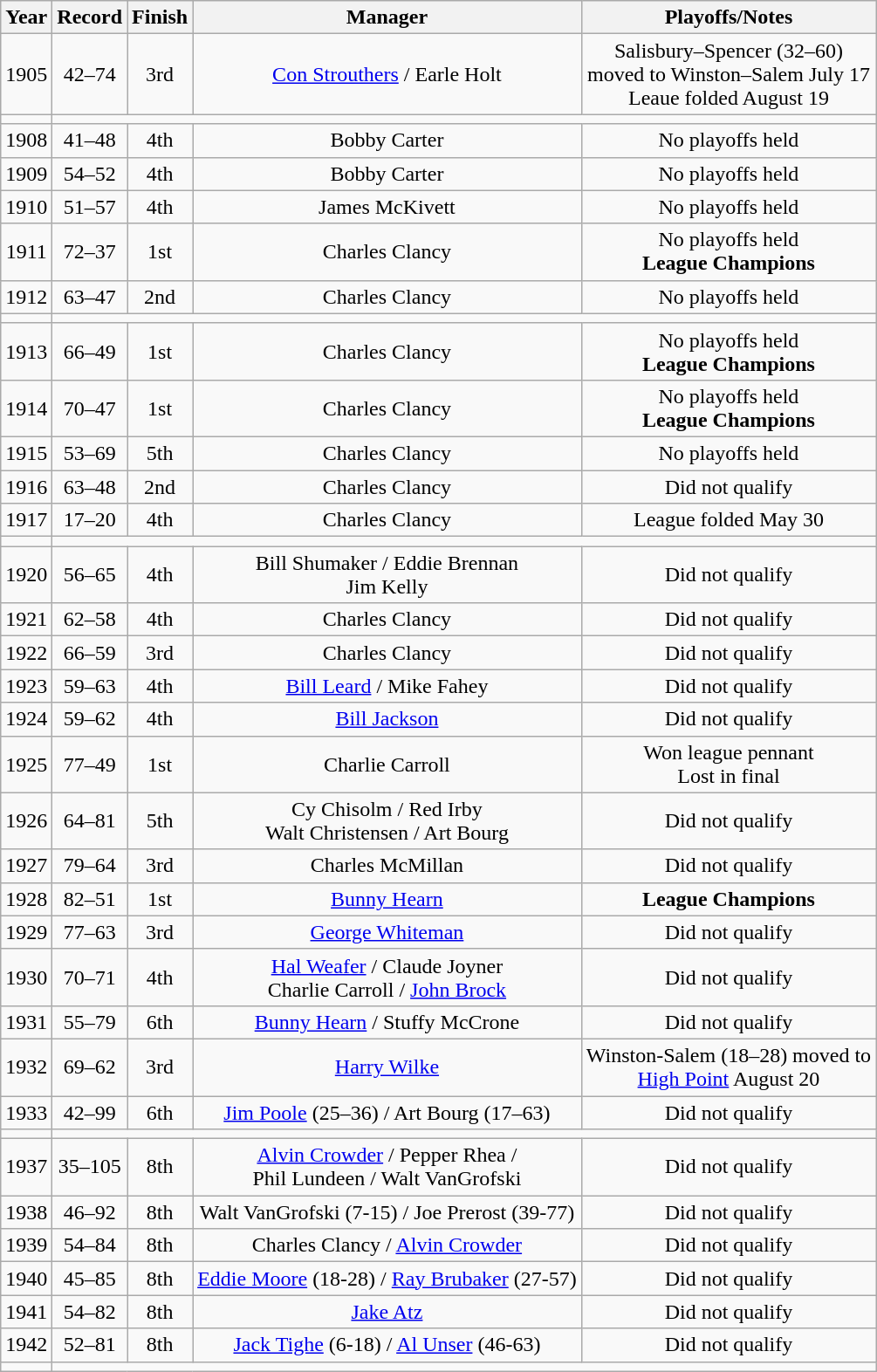<table class="wikitable" style="text-align:center">
<tr>
<th>Year</th>
<th>Record</th>
<th>Finish</th>
<th>Manager</th>
<th>Playoffs/Notes</th>
</tr>
<tr align=center>
<td>1905</td>
<td>42–74</td>
<td>3rd</td>
<td><a href='#'>Con Strouthers</a> / Earle Holt</td>
<td>Salisbury–Spencer (32–60)<br> moved to Winston–Salem July 17 <br>Leaue folded August 19</td>
</tr>
<tr align=center>
<td></td>
</tr>
<tr align=center>
<td>1908</td>
<td>41–48</td>
<td>4th</td>
<td>Bobby Carter</td>
<td>No playoffs held</td>
</tr>
<tr align=center>
<td>1909</td>
<td>54–52</td>
<td>4th</td>
<td>Bobby Carter</td>
<td>No playoffs held</td>
</tr>
<tr align=center>
<td>1910</td>
<td>51–57</td>
<td>4th</td>
<td>James McKivett</td>
<td>No playoffs held</td>
</tr>
<tr align=center>
<td>1911</td>
<td>72–37</td>
<td>1st</td>
<td>Charles Clancy</td>
<td>No playoffs held<br>   <strong>League Champions</strong></td>
</tr>
<tr align=center>
<td>1912</td>
<td>63–47</td>
<td>2nd</td>
<td>Charles Clancy</td>
<td>No playoffs held</td>
</tr>
<tr align=center>
<td></td>
</tr>
<tr align=center>
<td>1913</td>
<td>66–49</td>
<td>1st</td>
<td>Charles Clancy</td>
<td>No playoffs held<br>    <strong>League Champions</strong></td>
</tr>
<tr align=center>
<td>1914</td>
<td>70–47</td>
<td>1st</td>
<td>Charles Clancy</td>
<td>No playoffs held<br>    <strong>League Champions</strong></td>
</tr>
<tr align=center>
<td>1915</td>
<td>53–69</td>
<td>5th</td>
<td>Charles Clancy</td>
<td>No playoffs held</td>
</tr>
<tr align=center>
<td>1916</td>
<td>63–48</td>
<td>2nd</td>
<td>Charles Clancy</td>
<td>Did not qualify</td>
</tr>
<tr align=center>
<td>1917</td>
<td>17–20</td>
<td>4th</td>
<td>Charles Clancy</td>
<td>League folded May 30</td>
</tr>
<tr align=center>
<td></td>
</tr>
<tr align=center>
<td>1920</td>
<td>56–65</td>
<td>4th</td>
<td>Bill Shumaker / Eddie Brennan <br> Jim Kelly</td>
<td>Did not qualify</td>
</tr>
<tr align=center>
<td>1921</td>
<td>62–58</td>
<td>4th</td>
<td>Charles Clancy</td>
<td>Did not qualify</td>
</tr>
<tr align=center>
<td>1922</td>
<td>66–59</td>
<td>3rd</td>
<td>Charles Clancy</td>
<td>Did not qualify</td>
</tr>
<tr align=center>
<td>1923</td>
<td>59–63</td>
<td>4th</td>
<td><a href='#'>Bill Leard</a> / Mike Fahey</td>
<td>Did not qualify</td>
</tr>
<tr align=center>
<td>1924</td>
<td>59–62</td>
<td>4th</td>
<td><a href='#'>Bill Jackson</a></td>
<td>Did not qualify</td>
</tr>
<tr align=center>
<td>1925</td>
<td>77–49</td>
<td>1st</td>
<td>Charlie Carroll</td>
<td>Won league pennant<br>Lost in final</td>
</tr>
<tr align=center>
<td>1926</td>
<td>64–81</td>
<td>5th</td>
<td>Cy Chisolm / Red Irby <br> Walt Christensen / Art Bourg</td>
<td>Did not qualify</td>
</tr>
<tr align=center>
<td>1927</td>
<td>79–64</td>
<td>3rd</td>
<td>Charles McMillan</td>
<td>Did not qualify</td>
</tr>
<tr align=center>
<td>1928</td>
<td>82–51</td>
<td>1st</td>
<td><a href='#'>Bunny Hearn</a></td>
<td><strong>League Champions</strong></td>
</tr>
<tr align=center>
<td>1929</td>
<td>77–63</td>
<td>3rd</td>
<td><a href='#'>George Whiteman</a></td>
<td>Did not qualify</td>
</tr>
<tr align=center>
<td>1930</td>
<td>70–71</td>
<td>4th</td>
<td><a href='#'>Hal Weafer</a> / Claude Joyner <br>Charlie Carroll / <a href='#'>John Brock</a></td>
<td>Did not qualify</td>
</tr>
<tr align=center>
<td>1931</td>
<td>55–79</td>
<td>6th</td>
<td><a href='#'>Bunny Hearn</a> / Stuffy McCrone</td>
<td>Did not qualify</td>
</tr>
<tr align=center>
<td>1932</td>
<td>69–62</td>
<td>3rd</td>
<td><a href='#'>Harry Wilke</a></td>
<td>Winston-Salem (18–28) moved to <br><a href='#'>High Point</a> August 20</td>
</tr>
<tr align=center>
<td>1933</td>
<td>42–99</td>
<td>6th</td>
<td><a href='#'>Jim Poole</a> (25–36) / Art Bourg (17–63)</td>
<td>Did not qualify</td>
</tr>
<tr align=center>
<td></td>
</tr>
<tr align=center>
<td>1937</td>
<td>35–105</td>
<td>8th</td>
<td><a href='#'>Alvin Crowder</a> / Pepper Rhea / <br>Phil Lundeen / Walt VanGrofski</td>
<td>Did not qualify</td>
</tr>
<tr align=center>
<td>1938</td>
<td>46–92</td>
<td>8th</td>
<td>Walt VanGrofski (7-15) / Joe Prerost (39-77)</td>
<td>Did not qualify</td>
</tr>
<tr align=center>
<td>1939</td>
<td>54–84</td>
<td>8th</td>
<td>Charles Clancy / <a href='#'>Alvin Crowder</a></td>
<td>Did not qualify</td>
</tr>
<tr align=center>
<td>1940</td>
<td>45–85</td>
<td>8th</td>
<td><a href='#'>Eddie Moore</a> (18-28) / <a href='#'>Ray Brubaker</a> (27-57)</td>
<td>Did not qualify</td>
</tr>
<tr align=center>
<td>1941</td>
<td>54–82</td>
<td>8th</td>
<td><a href='#'>Jake Atz</a></td>
<td>Did not qualify</td>
</tr>
<tr align=center>
<td>1942</td>
<td>52–81</td>
<td>8th</td>
<td><a href='#'>Jack Tighe</a> (6-18) / <a href='#'>Al Unser</a> (46-63)</td>
<td>Did not qualify</td>
</tr>
<tr align=center>
<td></td>
</tr>
</table>
